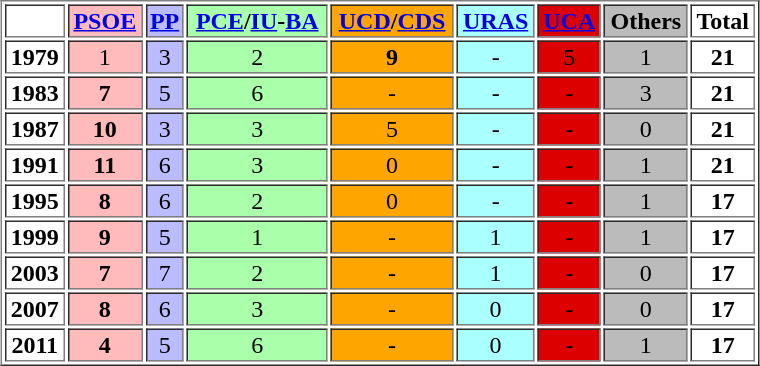<table border = "1" width = "40%" align = "center">
<tr>
<th></th>
<th bgcolor = "#ffbbbb" align = "center"><a href='#'>PSOE</a></th>
<th bgcolor = "#bbbbff" align = "center"><a href='#'>PP</a></th>
<th bgcolor = "#AAffAA" align = "center"><a href='#'>PCE</a>/<a href='#'>IU</a>-<a href='#'>BA</a></th>
<th bgcolor = "#FFA500" align = "center"><a href='#'>UCD</a>/<a href='#'>CDS</a></th>
<th bgcolor = "#AAffff" align = "center"><a href='#'>URAS</a></th>
<th bgcolor = "#dd0000" align = "center"><a href='#'>UCA</a></th>
<th bgcolor = "#bbbbbb" align = "center">Others</th>
<th align = "center">Total</th>
</tr>
<tr>
<td align = "center"><strong>1979</strong></td>
<td bgcolor = "#ffbbbb" align = "center">1</td>
<td bgcolor = "#bbbbff" align = "center">3</td>
<td bgcolor = "#AAffAA" align = "center">2</td>
<td bgcolor = "#FFA500" align = "center"><strong>9</strong></td>
<td bgcolor = "#AAffff" align = "center">-</td>
<td bgcolor = "#dd0000" align = "center">5</td>
<td bgcolor = "#bbbbbb" align = "center">1</td>
<td align = "center"><strong>21</strong></td>
</tr>
<tr>
<td align = "center"><strong>1983</strong></td>
<td bgcolor = "#ffbbbb" align = "center"><strong>7</strong></td>
<td bgcolor = "#bbbbff" align = "center">5</td>
<td bgcolor = "#AAffAA" align = "center">6</td>
<td bgcolor = "#FFA500" align = "center">-</td>
<td bgcolor = "#AAffff" align = "center">-</td>
<td bgcolor = "#dd0000" align = "center">-</td>
<td bgcolor = "#bbbbbb" align = "center">3</td>
<td align = "center"><strong>21</strong></td>
</tr>
<tr>
<td align = "center"><strong>1987</strong></td>
<td bgcolor = "#ffbbbb" align = "center"><strong>10</strong></td>
<td bgcolor = "#bbbbff" align = "center">3</td>
<td bgcolor = "#AAffAA" align = "center">3</td>
<td bgcolor = "#FFA500" align = "center">5</td>
<td bgcolor = "#AAffff" align = "center">-</td>
<td bgcolor = "#dd0000" align = "center">-</td>
<td bgcolor = "#bbbbbb" align = "center">0</td>
<td align = "center"><strong>21</strong></td>
</tr>
<tr>
<td align = "center"><strong>1991</strong></td>
<td bgcolor = "#ffbbbb" align = "center"><strong>11</strong></td>
<td bgcolor = "#bbbbff" align = "center">6</td>
<td bgcolor = "#AAffAA" align = "center">3</td>
<td bgcolor = "#FFA500" align = "center">0</td>
<td bgcolor = "#AAffff" align = "center">-</td>
<td bgcolor = "#dd0000" align = "center">-</td>
<td bgcolor = "#bbbbbb" align = "center">1</td>
<td align = "center"><strong>21</strong></td>
</tr>
<tr>
<td align = "center"><strong>1995</strong></td>
<td bgcolor = "#ffbbbb" align = "center"><strong>8</strong></td>
<td bgcolor = "#bbbbff" align = "center">6</td>
<td bgcolor = "#AAffAA" align = "center">2</td>
<td bgcolor = "#FFA500" align = "center">0</td>
<td bgcolor = "#AAffff" align = "center">-</td>
<td bgcolor = "#dd0000" align = "center">-</td>
<td bgcolor = "#bbbbbb" align = "center">1</td>
<td align = "center"><strong>17</strong></td>
</tr>
<tr>
<td align = "center"><strong>1999</strong></td>
<td bgcolor = "#ffbbbb" align = "center"><strong>9</strong></td>
<td bgcolor = "#bbbbff" align = "center">5</td>
<td bgcolor = "#AAffAA" align = "center">1</td>
<td bgcolor = "#FFA500" align = "center">-</td>
<td bgcolor = "#AAffff" align = "center">1</td>
<td bgcolor = "#dd0000" align = "center">-</td>
<td bgcolor = "#bbbbbb" align = "center">1</td>
<td align = "center"><strong>17</strong></td>
</tr>
<tr>
<td align = "center"><strong>2003</strong></td>
<td bgcolor = "#ffbbbb" align = "center"><strong>7</strong></td>
<td bgcolor = "#bbbbff" align = "center">7</td>
<td bgcolor = "#AAffAA" align = "center">2</td>
<td bgcolor = "#FFA500" align = "center">-</td>
<td bgcolor = "#AAffff" align = "center">1</td>
<td bgcolor = "#dd0000" align = "center">-</td>
<td bgcolor = "#bbbbbb" align = "center">0</td>
<td align = "center"><strong>17</strong></td>
</tr>
<tr>
<td align = "center"><strong>2007</strong></td>
<td bgcolor = "#ffbbbb" align = "center"><strong>8</strong></td>
<td bgcolor = "#bbbbff" align = "center">6</td>
<td bgcolor = "#AAffAA" align = "center">3</td>
<td bgcolor = "#FFA500" align = "center">-</td>
<td bgcolor = "#AAffff" align = "center">0</td>
<td bgcolor = "#dd0000" align = "center">-</td>
<td bgcolor = "#bbbbbb" align = "center">0</td>
<td align = "center"><strong>17</strong></td>
</tr>
<tr>
<td align = "center"><strong>2011</strong></td>
<td bgcolor = "#ffbbbb" align = "center"><strong>4</strong></td>
<td bgcolor = "#bbbbff" align = "center">5</td>
<td bgcolor = "#AAffAA" align = "center">6</td>
<td bgcolor = "#FFA500" align = "center">-</td>
<td bgcolor = "#AAffff" align = "center">0</td>
<td bgcolor = "#dd0000" align = "center">-</td>
<td bgcolor = "#bbbbbb" align = "center">1</td>
<td align = "center"><strong>17</strong></td>
</tr>
</table>
